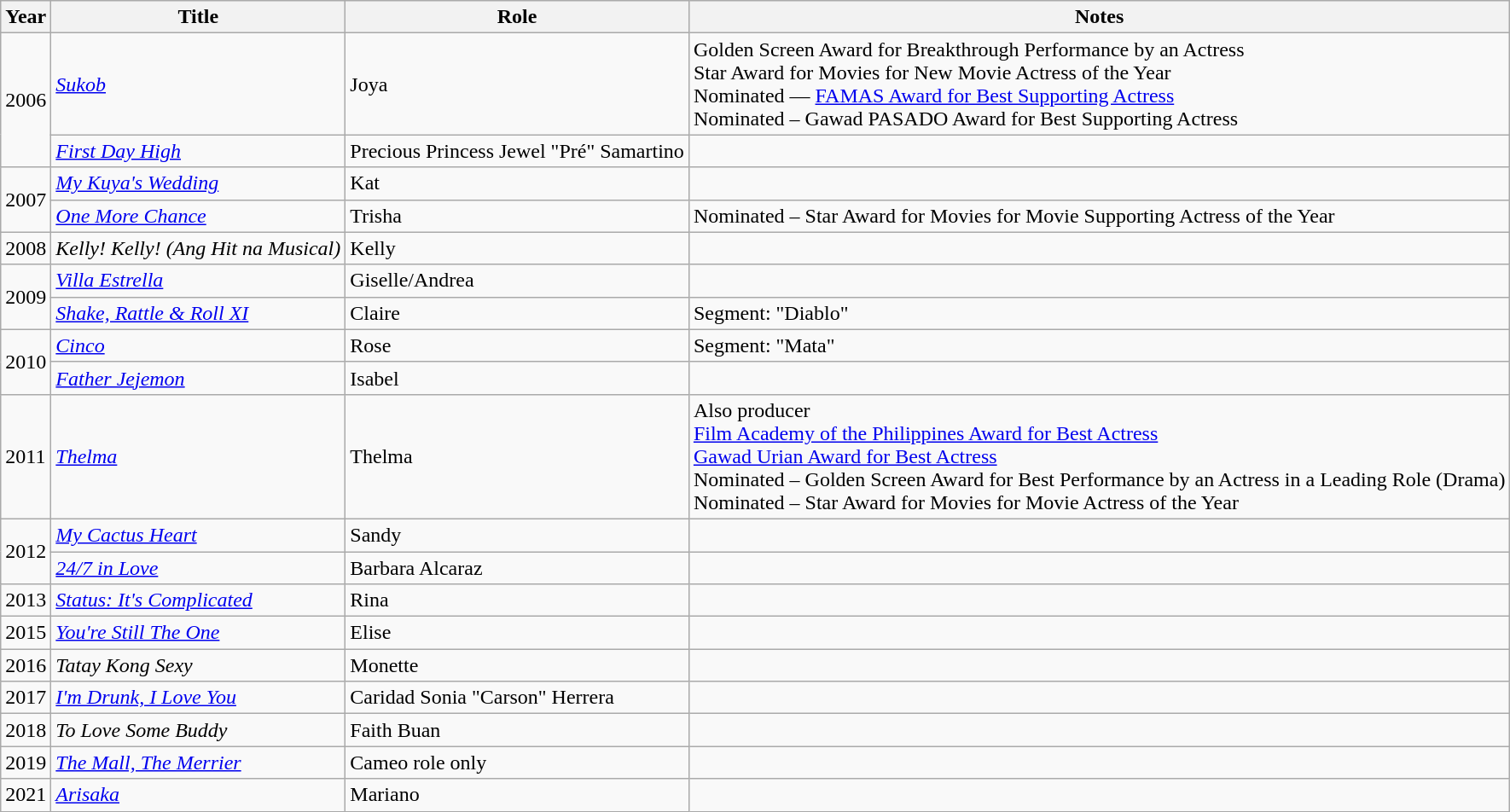<table class="wikitable">
<tr>
<th>Year</th>
<th>Title</th>
<th>Role</th>
<th>Notes</th>
</tr>
<tr>
<td rowspan=2>2006</td>
<td><em><a href='#'>Sukob</a></em></td>
<td>Joya</td>
<td>Golden Screen Award for Breakthrough Performance by an Actress<br>Star Award for Movies for New Movie Actress of the Year<br>Nominated — <a href='#'>FAMAS Award for Best Supporting Actress</a><br>Nominated – Gawad PASADO Award for Best Supporting Actress</td>
</tr>
<tr>
<td><em><a href='#'>First Day High</a></em></td>
<td>Precious Princess Jewel "Pré" Samartino</td>
<td></td>
</tr>
<tr>
<td rowspan=2>2007</td>
<td><em><a href='#'>My Kuya's Wedding</a></em></td>
<td>Kat</td>
<td></td>
</tr>
<tr>
<td><em><a href='#'>One More Chance</a></em></td>
<td>Trisha</td>
<td>Nominated – Star Award for Movies for Movie Supporting Actress of the Year</td>
</tr>
<tr>
<td>2008</td>
<td><em>Kelly! Kelly! (Ang Hit na Musical)</em></td>
<td>Kelly</td>
<td></td>
</tr>
<tr>
<td rowspan=2>2009</td>
<td><em><a href='#'>Villa Estrella</a></em></td>
<td>Giselle/Andrea</td>
<td></td>
</tr>
<tr>
<td><em><a href='#'>Shake, Rattle & Roll XI</a></em></td>
<td>Claire</td>
<td>Segment: "Diablo"</td>
</tr>
<tr>
<td rowspan=2>2010</td>
<td><em><a href='#'>Cinco</a></em></td>
<td>Rose</td>
<td>Segment: "Mata"</td>
</tr>
<tr>
<td><em><a href='#'>Father Jejemon</a></em></td>
<td>Isabel</td>
<td></td>
</tr>
<tr>
<td>2011</td>
<td><em><a href='#'>Thelma</a></em></td>
<td>Thelma</td>
<td>Also producer<br><a href='#'>Film Academy of the Philippines Award for Best Actress</a> <br><a href='#'>Gawad Urian Award for Best Actress</a> <br>Nominated – Golden Screen Award for Best Performance by an Actress in a Leading Role (Drama)<br>Nominated – Star Award for Movies for Movie Actress of the Year</td>
</tr>
<tr>
<td rowspan=2>2012</td>
<td><em><a href='#'>My Cactus Heart</a></em></td>
<td>Sandy</td>
<td></td>
</tr>
<tr>
<td><em><a href='#'>24/7 in Love</a></em></td>
<td>Barbara Alcaraz</td>
<td></td>
</tr>
<tr>
<td>2013</td>
<td><em><a href='#'>Status: It's Complicated</a></em></td>
<td>Rina</td>
<td></td>
</tr>
<tr>
<td>2015</td>
<td><em><a href='#'>You're Still The One</a></em></td>
<td>Elise</td>
<td></td>
</tr>
<tr>
<td>2016</td>
<td><em>Tatay Kong Sexy</em></td>
<td>Monette</td>
<td></td>
</tr>
<tr>
<td>2017</td>
<td><em><a href='#'>I'm Drunk, I Love You</a></em></td>
<td>Caridad Sonia "Carson" Herrera</td>
<td></td>
</tr>
<tr>
<td>2018</td>
<td><em>To Love Some Buddy</em></td>
<td>Faith Buan</td>
<td></td>
</tr>
<tr>
<td>2019</td>
<td><em><a href='#'>The Mall, The Merrier</a></em></td>
<td>Cameo role only</td>
<td></td>
</tr>
<tr>
<td>2021</td>
<td><em><a href='#'>Arisaka</a></em></td>
<td>Mariano</td>
<td></td>
</tr>
</table>
